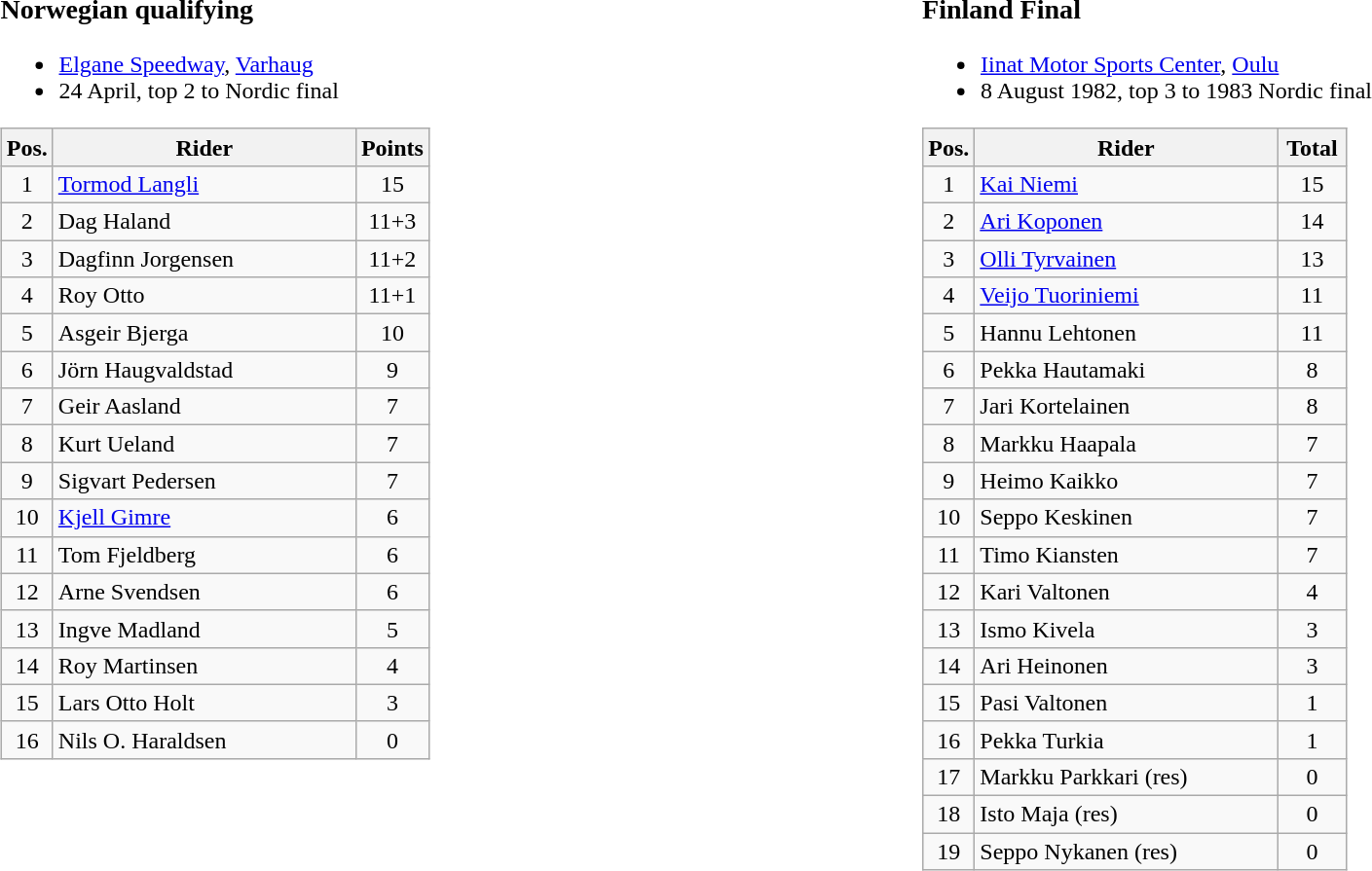<table width=100%>
<tr>
<td width=50% valign=top><br><h3>Norwegian qualifying</h3><ul><li> <a href='#'>Elgane Speedway</a>, <a href='#'>Varhaug</a></li><li>24 April, top 2 to Nordic final</li></ul><table class=wikitable>
<tr>
<th width=25px>Pos.</th>
<th width=200px>Rider</th>
<th width=40px>Points</th>
</tr>
<tr align=center >
<td>1</td>
<td align=left><a href='#'>Tormod Langli</a></td>
<td>15</td>
</tr>
<tr align=center >
<td>2</td>
<td align=left>Dag Haland</td>
<td>11+3</td>
</tr>
<tr align=center>
<td>3</td>
<td align=left>Dagfinn Jorgensen</td>
<td>11+2</td>
</tr>
<tr align=center>
<td>4</td>
<td align=left>Roy Otto</td>
<td>11+1</td>
</tr>
<tr align=center>
<td>5</td>
<td align=left>Asgeir Bjerga</td>
<td>10</td>
</tr>
<tr align=center>
<td>6</td>
<td align=left>Jörn Haugvaldstad</td>
<td>9</td>
</tr>
<tr align=center>
<td>7</td>
<td align=left>Geir Aasland</td>
<td>7</td>
</tr>
<tr align=center>
<td>8</td>
<td align=left>Kurt Ueland</td>
<td>7</td>
</tr>
<tr align=center>
<td>9</td>
<td align=left>Sigvart Pedersen</td>
<td>7</td>
</tr>
<tr align=center>
<td>10</td>
<td align=left><a href='#'>Kjell Gimre</a></td>
<td>6</td>
</tr>
<tr align=center>
<td>11</td>
<td align=left>Tom Fjeldberg</td>
<td>6</td>
</tr>
<tr align=center>
<td>12</td>
<td align=left>Arne Svendsen</td>
<td>6</td>
</tr>
<tr align=center>
<td>13</td>
<td align=left>Ingve Madland</td>
<td>5</td>
</tr>
<tr align=center>
<td>14</td>
<td align=left>Roy Martinsen</td>
<td>4</td>
</tr>
<tr align=center>
<td>15</td>
<td align=left>Lars Otto Holt</td>
<td>3</td>
</tr>
<tr align=center>
<td>16</td>
<td align=left>Nils O. Haraldsen</td>
<td>0</td>
</tr>
</table>
</td>
<td width=50% valign=top><br><h3>Finland Final</h3><ul><li> <a href='#'>Iinat Motor Sports Center</a>, <a href='#'>Oulu</a></li><li>8 August 1982, top 3 to 1983 Nordic final</li></ul><table class="wikitable" style="text-align:center;">
<tr>
<th width=25px>Pos.</th>
<th width=200px>Rider</th>
<th width=40px>Total</th>
</tr>
<tr>
<td>1</td>
<td align=left><a href='#'>Kai Niemi</a></td>
<td>15</td>
</tr>
<tr>
<td>2</td>
<td align=left><a href='#'>Ari Koponen</a></td>
<td>14</td>
</tr>
<tr>
<td>3</td>
<td align=left><a href='#'>Olli Tyrvainen</a></td>
<td>13</td>
</tr>
<tr>
<td>4</td>
<td align=left><a href='#'>Veijo Tuoriniemi</a></td>
<td>11</td>
</tr>
<tr>
<td>5</td>
<td align=left>Hannu Lehtonen</td>
<td>11</td>
</tr>
<tr>
<td>6</td>
<td align=left>Pekka Hautamaki</td>
<td>8</td>
</tr>
<tr>
<td>7</td>
<td align=left>Jari Kortelainen</td>
<td>8</td>
</tr>
<tr>
<td>8</td>
<td align=left>Markku Haapala</td>
<td>7</td>
</tr>
<tr>
<td>9</td>
<td align=left>Heimo Kaikko</td>
<td>7</td>
</tr>
<tr>
<td>10</td>
<td align=left>Seppo Keskinen</td>
<td>7</td>
</tr>
<tr>
<td>11</td>
<td align=left>Timo Kiansten</td>
<td>7</td>
</tr>
<tr>
<td>12</td>
<td align=left>Kari Valtonen</td>
<td>4</td>
</tr>
<tr>
<td>13</td>
<td align=left>Ismo Kivela</td>
<td>3</td>
</tr>
<tr>
<td>14</td>
<td align=left>Ari Heinonen</td>
<td>3</td>
</tr>
<tr>
<td>15</td>
<td align=left>Pasi Valtonen</td>
<td>1</td>
</tr>
<tr>
<td>16</td>
<td align=left>Pekka Turkia</td>
<td>1</td>
</tr>
<tr>
<td>17</td>
<td align=left>Markku Parkkari (res)</td>
<td>0</td>
</tr>
<tr>
<td>18</td>
<td align=left>Isto Maja (res)</td>
<td>0</td>
</tr>
<tr>
<td>19</td>
<td align=left>Seppo Nykanen (res)</td>
<td>0</td>
</tr>
</table>
</td>
</tr>
</table>
